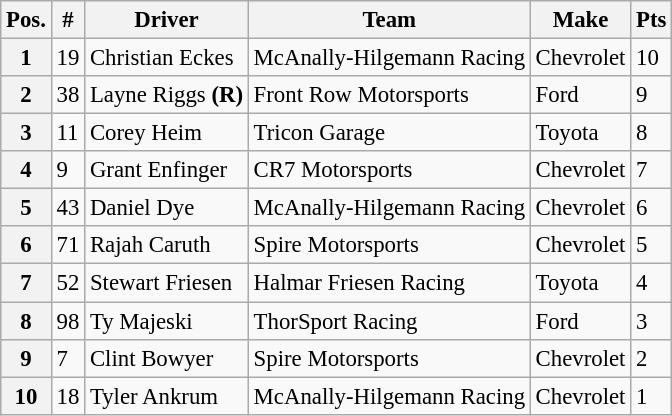<table class="wikitable" style="font-size:95%">
<tr>
<th>Pos.</th>
<th>#</th>
<th>Driver</th>
<th>Team</th>
<th>Make</th>
<th>Pts</th>
</tr>
<tr>
<th>1</th>
<td>19</td>
<td>Christian Eckes</td>
<td>McAnally-Hilgemann Racing</td>
<td>Chevrolet</td>
<td>10</td>
</tr>
<tr>
<th>2</th>
<td>38</td>
<td>Layne Riggs <strong>(R)</strong></td>
<td>Front Row Motorsports</td>
<td>Ford</td>
<td>9</td>
</tr>
<tr>
<th>3</th>
<td>11</td>
<td>Corey Heim</td>
<td>Tricon Garage</td>
<td>Toyota</td>
<td>8</td>
</tr>
<tr>
<th>4</th>
<td>9</td>
<td>Grant Enfinger</td>
<td>CR7 Motorsports</td>
<td>Chevrolet</td>
<td>7</td>
</tr>
<tr>
<th>5</th>
<td>43</td>
<td>Daniel Dye</td>
<td>McAnally-Hilgemann Racing</td>
<td>Chevrolet</td>
<td>6</td>
</tr>
<tr>
<th>6</th>
<td>71</td>
<td>Rajah Caruth</td>
<td>Spire Motorsports</td>
<td>Chevrolet</td>
<td>5</td>
</tr>
<tr>
<th>7</th>
<td>52</td>
<td>Stewart Friesen</td>
<td>Halmar Friesen Racing</td>
<td>Toyota</td>
<td>4</td>
</tr>
<tr>
<th>8</th>
<td>98</td>
<td>Ty Majeski</td>
<td>ThorSport Racing</td>
<td>Ford</td>
<td>3</td>
</tr>
<tr>
<th>9</th>
<td>7</td>
<td>Clint Bowyer</td>
<td>Spire Motorsports</td>
<td>Chevrolet</td>
<td>2</td>
</tr>
<tr>
<th>10</th>
<td>18</td>
<td>Tyler Ankrum</td>
<td>McAnally-Hilgemann Racing</td>
<td>Chevrolet</td>
<td>1</td>
</tr>
</table>
